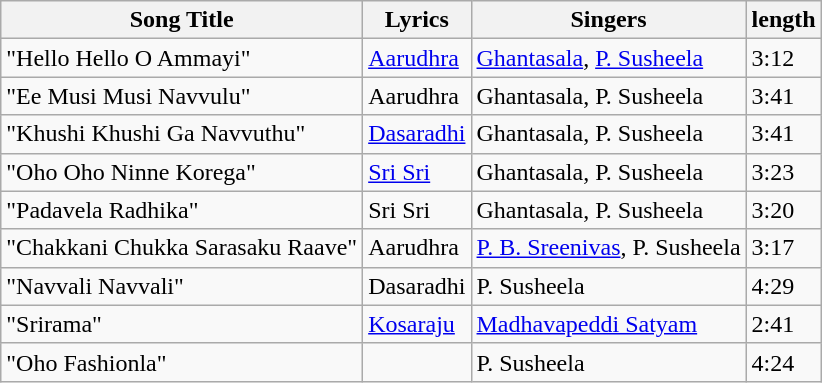<table class="wikitable">
<tr>
<th>Song Title</th>
<th>Lyrics</th>
<th>Singers</th>
<th>length</th>
</tr>
<tr>
<td>"Hello Hello O Ammayi"</td>
<td><a href='#'>Aarudhra</a></td>
<td><a href='#'>Ghantasala</a>, <a href='#'>P. Susheela</a></td>
<td>3:12</td>
</tr>
<tr>
<td>"Ee Musi Musi Navvulu"</td>
<td>Aarudhra</td>
<td>Ghantasala, P. Susheela</td>
<td>3:41</td>
</tr>
<tr>
<td>"Khushi Khushi Ga Navvuthu"</td>
<td><a href='#'>Dasaradhi</a></td>
<td>Ghantasala, P. Susheela</td>
<td>3:41</td>
</tr>
<tr>
<td>"Oho Oho Ninne Korega"</td>
<td><a href='#'>Sri Sri</a></td>
<td>Ghantasala, P. Susheela</td>
<td>3:23</td>
</tr>
<tr>
<td>"Padavela Radhika"</td>
<td>Sri Sri</td>
<td>Ghantasala, P. Susheela</td>
<td>3:20</td>
</tr>
<tr>
<td>"Chakkani Chukka Sarasaku Raave"</td>
<td>Aarudhra</td>
<td><a href='#'>P. B. Sreenivas</a>, P. Susheela</td>
<td>3:17</td>
</tr>
<tr>
<td>"Navvali Navvali"</td>
<td>Dasaradhi</td>
<td>P. Susheela</td>
<td>4:29</td>
</tr>
<tr>
<td>"Srirama"</td>
<td><a href='#'>Kosaraju</a></td>
<td><a href='#'>Madhavapeddi Satyam</a></td>
<td>2:41</td>
</tr>
<tr>
<td>"Oho Fashionla"</td>
<td></td>
<td>P. Susheela</td>
<td>4:24</td>
</tr>
</table>
